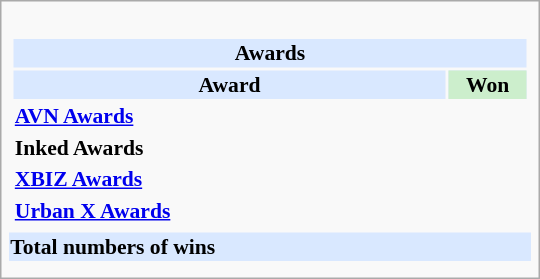<table class="infobox" style="width: 25em; text-align: left; font-size: 90%; vertical-align: middle;">
<tr>
<td colspan=3><br><table class="collapsible collapsed" style="width:100%;">
<tr>
<th colspan="3" style="background:#d9e8ff; text-align:center;">Awards</th>
</tr>
<tr style="background:#d9e8ff; text-align:center; text-align:center;">
<td><strong>Award</strong></td>
<td style="background:#cec; text-size:0.9em; width:50px;"><strong>Won</strong></td>
</tr>
<tr>
<th><a href='#'>AVN Awards</a></th>
<td></td>
</tr>
<tr>
<th>Inked Awards</th>
<td></td>
</tr>
<tr>
<th><a href='#'>XBIZ Awards</a></th>
<td></td>
</tr>
<tr>
<th><a href='#'>Urban X Awards</a></th>
<td></td>
</tr>
</table>
</td>
</tr>
<tr style="background:#d9e8ff;">
<td colspan="3"><strong>Total numbers of wins</strong></td>
</tr>
<tr>
<td></td>
<td></td>
</tr>
<tr>
</tr>
</table>
